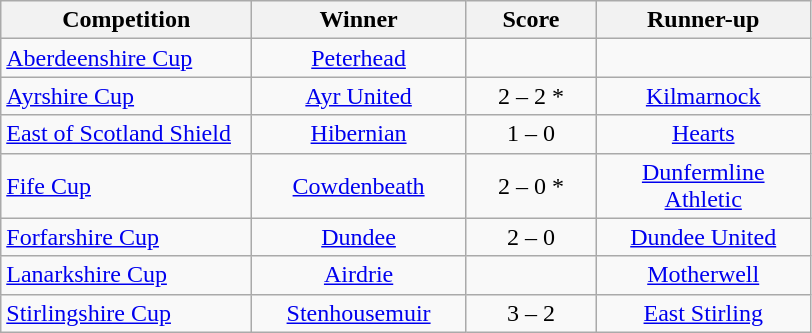<table class="wikitable" style="text-align: center;">
<tr>
<th width=160>Competition</th>
<th width=135>Winner</th>
<th width=80>Score</th>
<th width=135>Runner-up</th>
</tr>
<tr>
<td align=left><a href='#'>Aberdeenshire Cup</a></td>
<td><a href='#'>Peterhead</a></td>
<td></td>
<td></td>
</tr>
<tr>
<td align=left><a href='#'>Ayrshire Cup</a></td>
<td><a href='#'>Ayr United</a></td>
<td>2 – 2 * </td>
<td><a href='#'>Kilmarnock</a></td>
</tr>
<tr>
<td align=left><a href='#'>East of Scotland Shield</a></td>
<td><a href='#'>Hibernian</a></td>
<td>1 – 0</td>
<td><a href='#'>Hearts</a></td>
</tr>
<tr>
<td align=left><a href='#'>Fife Cup</a></td>
<td><a href='#'>Cowdenbeath</a></td>
<td>2 – 0 *</td>
<td><a href='#'>Dunfermline Athletic</a></td>
</tr>
<tr>
<td align=left><a href='#'>Forfarshire Cup</a></td>
<td><a href='#'>Dundee</a></td>
<td>2 – 0</td>
<td><a href='#'>Dundee United</a></td>
</tr>
<tr>
<td align=left><a href='#'>Lanarkshire Cup</a></td>
<td><a href='#'>Airdrie</a></td>
<td></td>
<td><a href='#'>Motherwell</a></td>
</tr>
<tr>
<td align=left><a href='#'>Stirlingshire Cup</a></td>
<td><a href='#'>Stenhousemuir</a></td>
<td>3 – 2</td>
<td><a href='#'>East Stirling</a></td>
</tr>
</table>
